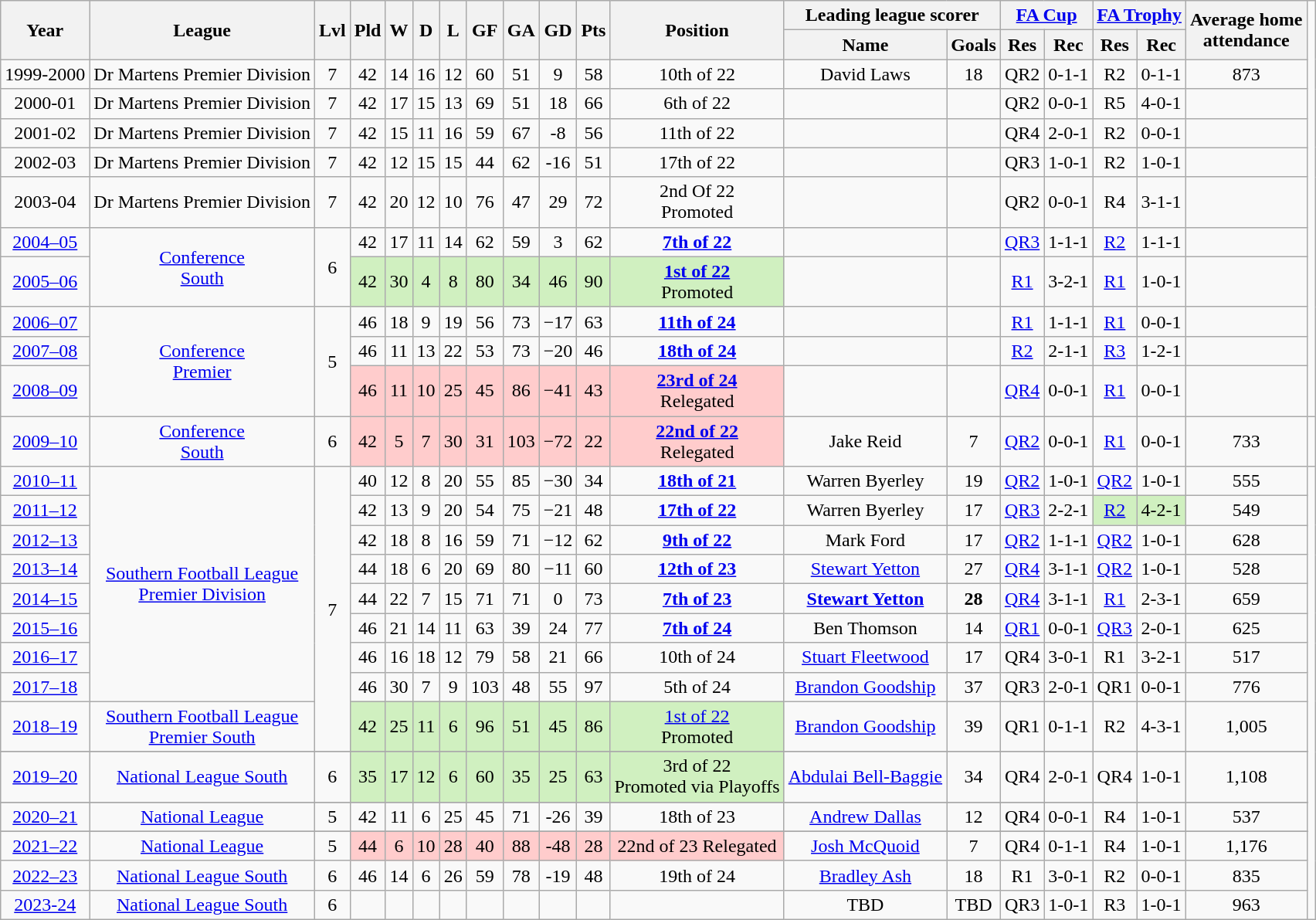<table class="wikitable" style="text-align:center;">
<tr>
<th rowspan=2>Year</th>
<th rowspan=2>League</th>
<th rowspan=2>Lvl</th>
<th rowspan=2>Pld</th>
<th rowspan=2>W</th>
<th rowspan=2>D</th>
<th rowspan=2>L</th>
<th rowspan=2>GF</th>
<th rowspan=2>GA</th>
<th rowspan=2>GD</th>
<th rowspan=2>Pts</th>
<th rowspan=2>Position</th>
<th colspan=2>Leading league scorer</th>
<th colspan=2><a href='#'>FA Cup</a></th>
<th colspan=2><a href='#'>FA Trophy</a></th>
<th rowspan=2>Average home<br>attendance</th>
</tr>
<tr>
<th>Name</th>
<th>Goals</th>
<th>Res</th>
<th>Rec</th>
<th>Res</th>
<th>Rec</th>
</tr>
<tr>
<td>1999-2000</td>
<td>Dr Martens Premier Division</td>
<td>7</td>
<td>42</td>
<td>14</td>
<td>16</td>
<td>12</td>
<td>60</td>
<td>51</td>
<td>9</td>
<td>58</td>
<td>10th of 22</td>
<td>David Laws</td>
<td>18</td>
<td>QR2</td>
<td>0-1-1</td>
<td>R2</td>
<td>0-1-1</td>
<td>873</td>
</tr>
<tr>
<td>2000-01</td>
<td>Dr Martens Premier Division</td>
<td>7</td>
<td>42</td>
<td>17</td>
<td>15</td>
<td>13</td>
<td>69</td>
<td>51</td>
<td>18</td>
<td>66</td>
<td>6th of 22</td>
<td></td>
<td></td>
<td>QR2</td>
<td>0-0-1</td>
<td>R5</td>
<td>4-0-1</td>
<td></td>
</tr>
<tr>
<td>2001-02</td>
<td>Dr Martens Premier Division</td>
<td>7</td>
<td>42</td>
<td>15</td>
<td>11</td>
<td>16</td>
<td>59</td>
<td>67</td>
<td>-8</td>
<td>56</td>
<td>11th of 22</td>
<td></td>
<td></td>
<td>QR4</td>
<td>2-0-1</td>
<td>R2</td>
<td>0-0-1</td>
<td></td>
</tr>
<tr>
<td>2002-03</td>
<td>Dr Martens Premier Division</td>
<td>7</td>
<td>42</td>
<td>12</td>
<td>15</td>
<td>15</td>
<td>44</td>
<td>62</td>
<td>-16</td>
<td>51</td>
<td>17th of 22</td>
<td></td>
<td></td>
<td>QR3</td>
<td>1-0-1</td>
<td>R2</td>
<td>1-0-1</td>
<td></td>
</tr>
<tr>
<td>2003-04</td>
<td>Dr Martens Premier Division</td>
<td>7</td>
<td>42</td>
<td>20</td>
<td>12</td>
<td>10</td>
<td>76</td>
<td>47</td>
<td>29</td>
<td>72</td>
<td>2nd Of 22<br>Promoted</td>
<td></td>
<td></td>
<td>QR2</td>
<td>0-0-1</td>
<td>R4</td>
<td>3-1-1</td>
<td></td>
</tr>
<tr align="center">
<td><a href='#'>2004–05</a></td>
<td rowspan=2><a href='#'>Conference<br>South</a></td>
<td rowspan=2>6</td>
<td>42</td>
<td>17</td>
<td>11</td>
<td>14</td>
<td>62</td>
<td>59</td>
<td>3</td>
<td>62</td>
<td><strong><a href='#'>7th of 22</a></strong></td>
<td></td>
<td></td>
<td><a href='#'>QR3</a></td>
<td>1-1-1</td>
<td><a href='#'>R2</a></td>
<td>1-1-1</td>
<td></td>
</tr>
<tr align="center">
<td><a href='#'>2005–06</a></td>
<td bgcolor="#D0F0C0">42</td>
<td bgcolor="#D0F0C0">30</td>
<td bgcolor="#D0F0C0">4</td>
<td bgcolor="#D0F0C0">8</td>
<td bgcolor="#D0F0C0">80</td>
<td bgcolor="#D0F0C0">34</td>
<td bgcolor="#D0F0C0">46</td>
<td bgcolor="#D0F0C0">90</td>
<td bgcolor="#D0F0C0"><strong><a href='#'>1st of 22</a></strong><br>Promoted</td>
<td></td>
<td></td>
<td><a href='#'>R1</a></td>
<td>3-2-1</td>
<td><a href='#'>R1</a></td>
<td>1-0-1</td>
<td></td>
</tr>
<tr align="center">
<td><a href='#'>2006–07</a></td>
<td rowspan=3><a href='#'>Conference<br>Premier</a></td>
<td rowspan=3>5</td>
<td>46</td>
<td>18</td>
<td>9</td>
<td>19</td>
<td>56</td>
<td>73</td>
<td>−17</td>
<td>63</td>
<td><strong><a href='#'>11th of 24</a></strong></td>
<td></td>
<td></td>
<td><a href='#'>R1</a></td>
<td>1-1-1</td>
<td><a href='#'>R1</a></td>
<td>0-0-1</td>
<td></td>
</tr>
<tr align="center">
<td><a href='#'>2007–08</a></td>
<td>46</td>
<td>11</td>
<td>13</td>
<td>22</td>
<td>53</td>
<td>73</td>
<td>−20</td>
<td>46</td>
<td><strong><a href='#'>18th of 24</a></strong></td>
<td></td>
<td></td>
<td><a href='#'>R2</a></td>
<td>2-1-1</td>
<td><a href='#'>R3</a></td>
<td>1-2-1</td>
<td></td>
</tr>
<tr align="center">
<td><a href='#'>2008–09</a></td>
<td bgcolor="#FFCCCC">46</td>
<td bgcolor="#FFCCCC">11</td>
<td bgcolor="#FFCCCC">10</td>
<td bgcolor="#FFCCCC">25</td>
<td bgcolor="#FFCCCC">45</td>
<td bgcolor="#FFCCCC">86</td>
<td bgcolor="#FFCCCC">−41</td>
<td bgcolor="#FFCCCC">43</td>
<td bgcolor="#FFCCCC"><strong><a href='#'>23rd of 24</a></strong><br>Relegated</td>
<td></td>
<td></td>
<td><a href='#'>QR4</a></td>
<td>0-0-1</td>
<td><a href='#'>R1</a></td>
<td>0-0-1</td>
<td></td>
</tr>
<tr align="center">
<td><a href='#'>2009–10</a></td>
<td><a href='#'>Conference<br>South</a></td>
<td>6</td>
<td bgcolor="#FFCCCC">42</td>
<td bgcolor="#FFCCCC">5</td>
<td bgcolor="#FFCCCC">7</td>
<td bgcolor="#FFCCCC">30</td>
<td bgcolor="#FFCCCC">31</td>
<td bgcolor="#FFCCCC">103</td>
<td bgcolor="#FFCCCC">−72</td>
<td bgcolor="#FFCCCC">22</td>
<td bgcolor="#FFCCCC"><strong><a href='#'>22nd of 22</a></strong><br>Relegated</td>
<td>Jake Reid</td>
<td>7</td>
<td><a href='#'>QR2</a></td>
<td>0-0-1</td>
<td><a href='#'>R1</a></td>
<td>0-0-1</td>
<td>733</td>
<td></td>
</tr>
<tr align="center">
<td><a href='#'>2010–11</a></td>
<td rowspan="8"><a href='#'>Southern Football League<br>Premier Division</a></td>
<td rowspan="9">7</td>
<td>40</td>
<td>12</td>
<td>8</td>
<td>20</td>
<td>55</td>
<td>85</td>
<td>−30</td>
<td>34</td>
<td><strong><a href='#'>18th of 21</a></strong></td>
<td>Warren Byerley</td>
<td>19</td>
<td><a href='#'>QR2</a></td>
<td>1-0-1</td>
<td><a href='#'>QR2</a></td>
<td>1-0-1</td>
<td>555</td>
</tr>
<tr align="center">
<td><a href='#'>2011–12</a></td>
<td>42</td>
<td>13</td>
<td>9</td>
<td>20</td>
<td>54</td>
<td>75</td>
<td>−21</td>
<td>48</td>
<td><strong><a href='#'>17th of 22</a></strong></td>
<td>Warren Byerley</td>
<td>17</td>
<td><a href='#'>QR3</a></td>
<td>2-2-1</td>
<td bgcolor="#D0F0C0"><a href='#'>R2</a></td>
<td bgcolor="#D0F0C0">4-2-1</td>
<td>549</td>
</tr>
<tr align="center">
<td><a href='#'>2012–13</a></td>
<td>42</td>
<td>18</td>
<td>8</td>
<td>16</td>
<td>59</td>
<td>71</td>
<td>−12</td>
<td>62</td>
<td><strong><a href='#'>9th of 22</a></strong></td>
<td>Mark Ford</td>
<td>17</td>
<td><a href='#'>QR2</a></td>
<td>1-1-1</td>
<td><a href='#'>QR2</a></td>
<td>1-0-1</td>
<td>628</td>
</tr>
<tr align="center">
<td><a href='#'>2013–14</a></td>
<td>44</td>
<td>18</td>
<td>6</td>
<td>20</td>
<td>69</td>
<td>80</td>
<td>−11</td>
<td>60</td>
<td><strong><a href='#'>12th of 23</a></strong></td>
<td><a href='#'>Stewart Yetton</a></td>
<td>27</td>
<td><a href='#'>QR4</a></td>
<td>3-1-1</td>
<td><a href='#'>QR2</a></td>
<td>1-0-1</td>
<td>528</td>
</tr>
<tr align="center">
<td><a href='#'>2014–15</a></td>
<td>44</td>
<td>22</td>
<td>7</td>
<td>15</td>
<td>71</td>
<td>71</td>
<td>0</td>
<td>73</td>
<td><strong><a href='#'>7th of 23</a></strong></td>
<td><strong><a href='#'>Stewart Yetton</a></strong></td>
<td><strong>28</strong></td>
<td><a href='#'>QR4</a></td>
<td>3-1-1</td>
<td><a href='#'>R1</a></td>
<td>2-3-1</td>
<td>659</td>
</tr>
<tr align="center">
<td><a href='#'>2015–16</a></td>
<td>46</td>
<td>21</td>
<td>14</td>
<td>11</td>
<td>63</td>
<td>39</td>
<td>24</td>
<td>77</td>
<td><strong><a href='#'>7th of 24</a></strong></td>
<td>Ben Thomson</td>
<td>14</td>
<td><a href='#'>QR1</a></td>
<td>0-0-1</td>
<td><a href='#'>QR3</a></td>
<td>2-0-1</td>
<td>625</td>
</tr>
<tr>
<td><a href='#'>2016–17</a></td>
<td>46</td>
<td>16</td>
<td>18</td>
<td>12</td>
<td>79</td>
<td>58</td>
<td>21</td>
<td>66</td>
<td>10th of 24</td>
<td><a href='#'>Stuart Fleetwood</a></td>
<td>17</td>
<td>QR4</td>
<td>3-0-1</td>
<td>R1</td>
<td>3-2-1</td>
<td>517</td>
</tr>
<tr>
<td><a href='#'>2017–18</a></td>
<td>46</td>
<td>30</td>
<td>7</td>
<td>9</td>
<td>103</td>
<td>48</td>
<td>55</td>
<td>97</td>
<td>5th of 24</td>
<td><a href='#'>Brandon Goodship</a></td>
<td>37</td>
<td>QR3</td>
<td>2-0-1</td>
<td>QR1</td>
<td>0-0-1</td>
<td>776</td>
</tr>
<tr>
<td><a href='#'>2018–19</a></td>
<td><a href='#'>Southern Football League<br>Premier South</a></td>
<td bgcolor="#D0F0C0">42</td>
<td bgcolor="#D0F0C0">25</td>
<td bgcolor="#D0F0C0">11</td>
<td bgcolor="#D0F0C0">6</td>
<td bgcolor="#D0F0C0">96</td>
<td bgcolor="#D0F0C0">51</td>
<td bgcolor="#D0F0C0">45</td>
<td bgcolor="#D0F0C0">86</td>
<td bgcolor="#D0F0C0"><a href='#'>1st of 22</a><br>Promoted</td>
<td><a href='#'>Brandon Goodship</a></td>
<td>39</td>
<td>QR1</td>
<td>0-1-1</td>
<td>R2</td>
<td>4-3-1</td>
<td>1,005</td>
</tr>
<tr>
</tr>
<tr align="center">
<td><a href='#'>2019–20</a></td>
<td><a href='#'>National League South</a></td>
<td>6</td>
<td bgcolor="#D0F0C0">35</td>
<td bgcolor="#D0F0C0">17</td>
<td bgcolor="#D0F0C0">12</td>
<td bgcolor="#D0F0C0">6</td>
<td bgcolor="#D0F0C0">60</td>
<td bgcolor="#D0F0C0">35</td>
<td bgcolor="#D0F0C0">25</td>
<td bgcolor="#D0F0C0">63</td>
<td bgcolor="#D0F0C0">3rd of 22 <br> Promoted via Playoffs</td>
<td><a href='#'>Abdulai Bell-Baggie</a></td>
<td>34</td>
<td>QR4</td>
<td>2-0-1</td>
<td>QR4</td>
<td>1-0-1</td>
<td>1,108</td>
</tr>
<tr>
</tr>
<tr align="center">
<td><a href='#'>2020–21</a></td>
<td><a href='#'>National League</a></td>
<td>5</td>
<td>42</td>
<td>11</td>
<td>6</td>
<td>25</td>
<td>45</td>
<td>71</td>
<td>-26</td>
<td>39</td>
<td>18th of 23 </td>
<td><a href='#'>Andrew Dallas</a></td>
<td>12</td>
<td>QR4</td>
<td>0-0-1</td>
<td>R4</td>
<td>1-0-1</td>
<td>537</td>
</tr>
<tr>
</tr>
<tr align="center">
<td><a href='#'>2021–22</a></td>
<td><a href='#'>National League</a></td>
<td>5</td>
<td bgcolor="#FFCCCC">44</td>
<td bgcolor="#FFCCCC">6</td>
<td bgcolor="#FFCCCC">10</td>
<td bgcolor="#FFCCCC">28</td>
<td bgcolor="#FFCCCC">40</td>
<td bgcolor="#FFCCCC">88</td>
<td bgcolor="#FFCCCC">-48</td>
<td bgcolor="#FFCCCC">28</td>
<td bgcolor="#FFCCCC">22nd of 23 Relegated</td>
<td><a href='#'>Josh McQuoid</a></td>
<td>7</td>
<td>QR4</td>
<td>0-1-1</td>
<td>R4</td>
<td>1-0-1</td>
<td>1,176</td>
</tr>
<tr>
<td><a href='#'>2022–23</a></td>
<td><a href='#'>National League South</a></td>
<td>6</td>
<td>46</td>
<td>14</td>
<td>6</td>
<td>26</td>
<td>59</td>
<td>78</td>
<td>-19</td>
<td>48</td>
<td>19th of 24</td>
<td><a href='#'>Bradley Ash</a></td>
<td>18</td>
<td>R1</td>
<td>3-0-1</td>
<td>R2</td>
<td>0-0-1</td>
<td>835</td>
</tr>
<tr>
<td><a href='#'>2023-24</a></td>
<td><a href='#'>National League South</a></td>
<td>6</td>
<td></td>
<td></td>
<td></td>
<td></td>
<td></td>
<td></td>
<td></td>
<td></td>
<td></td>
<td>TBD</td>
<td>TBD</td>
<td>QR3</td>
<td>1-0-1</td>
<td>R3</td>
<td>1-0-1</td>
<td>963</td>
</tr>
</table>
